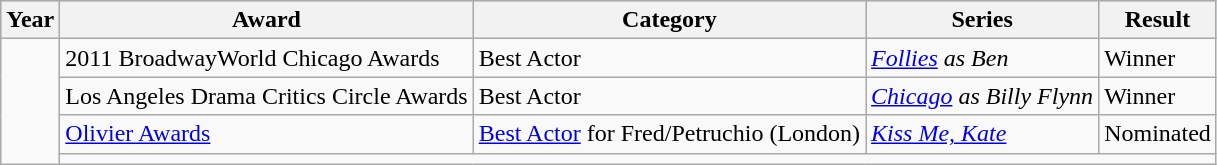<table class="wikitable">
<tr style="background:#b0c4de; text-align:center;">
<th>Year</th>
<th>Award</th>
<th>Category</th>
<th>Series</th>
<th>Result</th>
</tr>
<tr>
<td rowspan="4"></td>
<td>2011 BroadwayWorld Chicago Awards</td>
<td>Best Actor</td>
<td><em><a href='#'>Follies</a> as Ben</em></td>
<td>Winner</td>
</tr>
<tr>
<td>Los Angeles Drama Critics Circle Awards</td>
<td>Best Actor</td>
<td><em><a href='#'>Chicago</a> as Billy Flynn</em></td>
<td>Winner</td>
</tr>
<tr>
<td><a href='#'>Olivier Awards</a></td>
<td><a href='#'>Best Actor</a> for Fred/Petruchio (London)</td>
<td><em><a href='#'>Kiss Me, Kate</a></em></td>
<td>Nominated</td>
</tr>
<tr>
<td style="text-align:center;" colspan="5"></td>
</tr>
</table>
